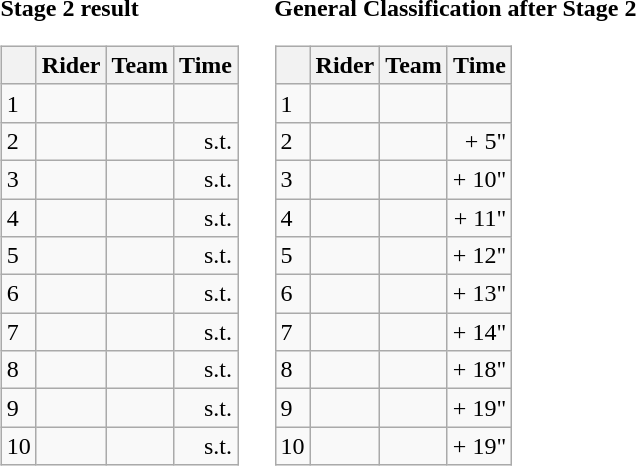<table>
<tr>
<td><strong>Stage 2 result</strong><br><table class="wikitable">
<tr>
<th></th>
<th>Rider</th>
<th>Team</th>
<th>Time</th>
</tr>
<tr>
<td>1</td>
<td></td>
<td></td>
<td align="right"></td>
</tr>
<tr>
<td>2</td>
<td></td>
<td></td>
<td align="right">s.t.</td>
</tr>
<tr>
<td>3</td>
<td></td>
<td></td>
<td align="right">s.t.</td>
</tr>
<tr>
<td>4</td>
<td></td>
<td></td>
<td align="right">s.t.</td>
</tr>
<tr>
<td>5</td>
<td> </td>
<td></td>
<td align="right">s.t.</td>
</tr>
<tr>
<td>6</td>
<td></td>
<td></td>
<td align="right">s.t.</td>
</tr>
<tr>
<td>7</td>
<td></td>
<td></td>
<td align="right">s.t.</td>
</tr>
<tr>
<td>8</td>
<td></td>
<td></td>
<td align="right">s.t.</td>
</tr>
<tr>
<td>9</td>
<td></td>
<td></td>
<td align="right">s.t.</td>
</tr>
<tr>
<td>10</td>
<td></td>
<td></td>
<td align="right">s.t.</td>
</tr>
</table>
</td>
<td></td>
<td><strong>General Classification after Stage 2</strong><br><table class="wikitable">
<tr>
<th></th>
<th>Rider</th>
<th>Team</th>
<th>Time</th>
</tr>
<tr>
<td>1</td>
<td> </td>
<td></td>
<td align="right"></td>
</tr>
<tr>
<td>2</td>
<td> </td>
<td></td>
<td align="right">+ 5"</td>
</tr>
<tr>
<td>3</td>
<td></td>
<td></td>
<td align="right">+ 10"</td>
</tr>
<tr>
<td>4</td>
<td></td>
<td></td>
<td align="right">+ 11"</td>
</tr>
<tr>
<td>5</td>
<td></td>
<td></td>
<td align="right">+ 12"</td>
</tr>
<tr>
<td>6</td>
<td></td>
<td></td>
<td align="right">+ 13"</td>
</tr>
<tr>
<td>7</td>
<td></td>
<td></td>
<td align="right">+ 14"</td>
</tr>
<tr>
<td>8</td>
<td></td>
<td></td>
<td align="right">+ 18"</td>
</tr>
<tr>
<td>9</td>
<td></td>
<td></td>
<td align="right">+ 19"</td>
</tr>
<tr>
<td>10</td>
<td></td>
<td></td>
<td align="right">+ 19"</td>
</tr>
</table>
</td>
</tr>
</table>
